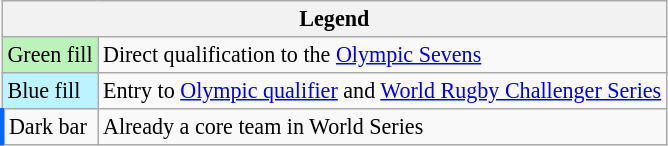<table class="wikitable" style="font-size:92%;">
<tr>
<th colspan=2>Legend</th>
</tr>
<tr>
<td bgcolor=#bbf3bb>Green fill</td>
<td align=left>Direct qualification to the <a href='#'>Olympic Sevens</a></td>
</tr>
<tr>
<td bgcolor=#bbf3ff>Blue fill</td>
<td>Entry to <a href='#'>Olympic qualifier</a> and <a href='#'>World Rugby Challenger Series</a></td>
</tr>
<tr>
<td style="border-left:3px solid #06f;">Dark bar</td>
<td>Already a core team in World Series</td>
</tr>
</table>
